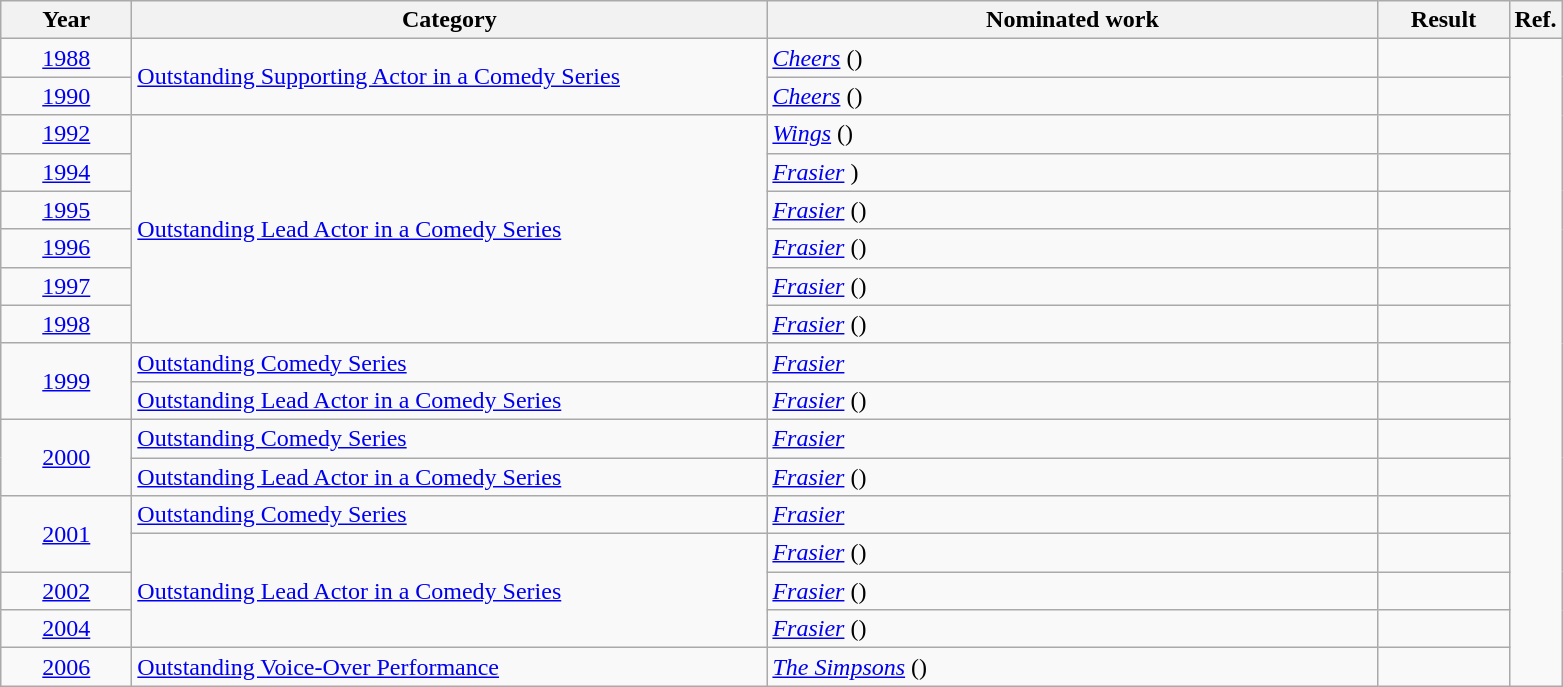<table class="wikitable unsortable">
<tr>
<th scope="col" style="width:5em;">Year</th>
<th scope="col" style="width:26em;">Category</th>
<th scope="col" style="width:25em;">Nominated work</th>
<th scope="col" style="width:5em;">Result</th>
<th>Ref.</th>
</tr>
<tr>
<td style="text-align:center;"><a href='#'>1988</a></td>
<td rowspan="2"><a href='#'>Outstanding Supporting Actor in a Comedy Series</a></td>
<td><em><a href='#'>Cheers</a></em> ()</td>
<td></td>
<td rowspan=17 style="text-align:center;"></td>
</tr>
<tr>
<td style="text-align:center;"><a href='#'>1990</a></td>
<td><em><a href='#'>Cheers</a></em> ()</td>
<td></td>
</tr>
<tr>
<td style="text-align:center;"><a href='#'>1992</a></td>
<td rowspan="6"><a href='#'>Outstanding Lead Actor in a Comedy Series</a></td>
<td><em><a href='#'>Wings</a></em> ()</td>
<td></td>
</tr>
<tr>
<td style="text-align:center;"><a href='#'>1994</a></td>
<td><em><a href='#'>Frasier</a></em> )</td>
<td></td>
</tr>
<tr>
<td style="text-align:center;"><a href='#'>1995</a></td>
<td><em><a href='#'>Frasier</a></em> ()</td>
<td></td>
</tr>
<tr>
<td style="text-align:center;"><a href='#'>1996</a></td>
<td><em><a href='#'>Frasier</a></em> ()</td>
<td></td>
</tr>
<tr>
<td style="text-align:center;"><a href='#'>1997</a></td>
<td><em><a href='#'>Frasier</a></em> ()</td>
<td></td>
</tr>
<tr>
<td style="text-align:center;"><a href='#'>1998</a></td>
<td><em><a href='#'>Frasier</a></em> ()</td>
<td></td>
</tr>
<tr>
<td style="text-align:center;", rowspan="2"><a href='#'>1999</a></td>
<td><a href='#'>Outstanding Comedy Series</a></td>
<td><em><a href='#'>Frasier</a></em></td>
<td></td>
</tr>
<tr>
<td><a href='#'>Outstanding Lead Actor in a Comedy Series</a></td>
<td><em><a href='#'>Frasier</a></em> ()</td>
<td></td>
</tr>
<tr>
<td style="text-align:center;", rowspan="2"><a href='#'>2000</a></td>
<td><a href='#'>Outstanding Comedy Series</a></td>
<td><em><a href='#'>Frasier</a></em></td>
<td></td>
</tr>
<tr>
<td><a href='#'>Outstanding Lead Actor in a Comedy Series</a></td>
<td><em><a href='#'>Frasier</a></em> ()</td>
<td></td>
</tr>
<tr>
<td style="text-align:center;", rowspan="2"><a href='#'>2001</a></td>
<td><a href='#'>Outstanding Comedy Series</a></td>
<td><em><a href='#'>Frasier</a></em></td>
<td></td>
</tr>
<tr>
<td rowspan="3"><a href='#'>Outstanding Lead Actor in a Comedy Series</a></td>
<td><em><a href='#'>Frasier</a></em> ()</td>
<td></td>
</tr>
<tr>
<td style="text-align:center;"><a href='#'>2002</a></td>
<td><em><a href='#'>Frasier</a></em> ()</td>
<td></td>
</tr>
<tr>
<td style="text-align:center;"><a href='#'>2004</a></td>
<td><em><a href='#'>Frasier</a></em> ()</td>
<td></td>
</tr>
<tr>
<td style="text-align:center;"><a href='#'>2006</a></td>
<td><a href='#'>Outstanding Voice-Over Performance</a></td>
<td><em><a href='#'>The Simpsons</a></em> ()</td>
<td></td>
</tr>
</table>
